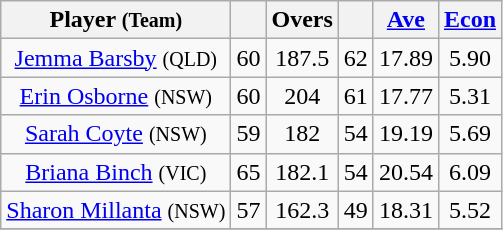<table class="wikitable" style="font-size:100%;">
<tr>
<th>Player <small>(Team)</small></th>
<th></th>
<th>Overs</th>
<th></th>
<th><a href='#'>Ave</a></th>
<th><a href='#'>Econ</a></th>
</tr>
<tr align=center>
<td><a href='#'>Jemma Barsby</a> <small>(QLD)</small></td>
<td>60</td>
<td>187.5</td>
<td>62</td>
<td>17.89</td>
<td>5.90</td>
</tr>
<tr align=center>
<td><a href='#'>Erin Osborne</a> <small>(NSW)</small></td>
<td>60</td>
<td>204</td>
<td>61</td>
<td>17.77</td>
<td>5.31</td>
</tr>
<tr align=center>
<td><a href='#'>Sarah Coyte</a> <small>(NSW)</small></td>
<td>59</td>
<td>182</td>
<td>54</td>
<td>19.19</td>
<td>5.69</td>
</tr>
<tr align=center>
<td><a href='#'>Briana Binch</a> <small>(VIC)</small></td>
<td>65</td>
<td>182.1</td>
<td>54</td>
<td>20.54</td>
<td>6.09</td>
</tr>
<tr align=center>
<td><a href='#'>Sharon Millanta</a> <small>(NSW)</small></td>
<td>57</td>
<td>162.3</td>
<td>49</td>
<td>18.31</td>
<td>5.52</td>
</tr>
<tr>
</tr>
</table>
